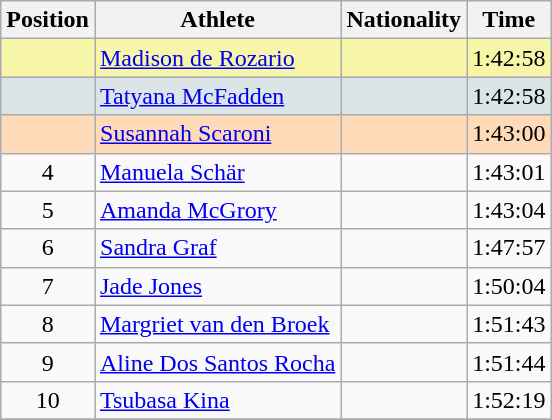<table class="wikitable sortable">
<tr>
<th>Position</th>
<th>Athlete</th>
<th>Nationality</th>
<th>Time</th>
</tr>
<tr bgcolor=#F7F6A8>
<td align=center></td>
<td><a href='#'>Madison de Rozario</a></td>
<td></td>
<td>1:42:58</td>
</tr>
<tr bgcolor=#DCE5E5>
<td align=center></td>
<td><a href='#'>Tatyana McFadden</a></td>
<td></td>
<td>1:42:58</td>
</tr>
<tr bgcolor=#FFDAB9>
<td align=center></td>
<td><a href='#'>Susannah Scaroni</a></td>
<td></td>
<td>1:43:00</td>
</tr>
<tr>
<td align=center>4</td>
<td><a href='#'>Manuela Schär</a></td>
<td></td>
<td>1:43:01</td>
</tr>
<tr>
<td align=center>5</td>
<td><a href='#'>Amanda McGrory</a></td>
<td></td>
<td>1:43:04</td>
</tr>
<tr>
<td align=center>6</td>
<td><a href='#'>Sandra Graf</a></td>
<td></td>
<td>1:47:57</td>
</tr>
<tr>
<td align=center>7</td>
<td><a href='#'>Jade Jones</a></td>
<td></td>
<td>1:50:04</td>
</tr>
<tr>
<td align=center>8</td>
<td><a href='#'>Margriet van den Broek</a></td>
<td></td>
<td>1:51:43</td>
</tr>
<tr>
<td align=center>9</td>
<td><a href='#'>Aline Dos Santos Rocha</a></td>
<td></td>
<td>1:51:44</td>
</tr>
<tr>
<td align=center>10</td>
<td><a href='#'>Tsubasa Kina</a></td>
<td></td>
<td>1:52:19</td>
</tr>
<tr>
</tr>
</table>
